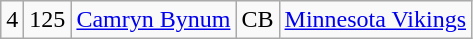<table class="wikitable" style="text-align:center">
<tr>
<td>4</td>
<td>125</td>
<td><a href='#'>Camryn Bynum</a></td>
<td>CB</td>
<td><a href='#'>Minnesota Vikings</a></td>
</tr>
</table>
